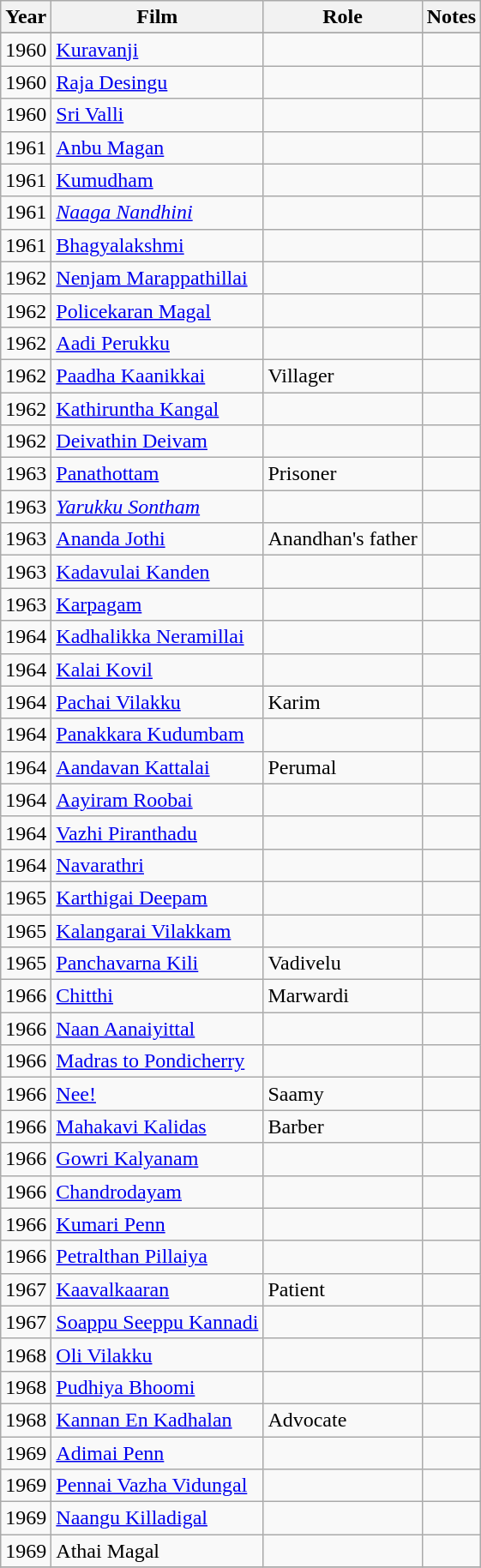<table class="wikitable sortable">
<tr>
<th>Year</th>
<th>Film</th>
<th>Role</th>
<th>Notes</th>
</tr>
<tr>
</tr>
<tr>
<td>1960</td>
<td><a href='#'>Kuravanji</a></td>
<td></td>
<td></td>
</tr>
<tr>
<td>1960</td>
<td><a href='#'>Raja Desingu</a></td>
<td></td>
<td></td>
</tr>
<tr>
<td>1960</td>
<td><a href='#'>Sri Valli</a></td>
<td></td>
<td></td>
</tr>
<tr>
<td>1961</td>
<td><a href='#'>Anbu Magan</a></td>
<td></td>
<td></td>
</tr>
<tr>
<td>1961</td>
<td><a href='#'>Kumudham</a></td>
<td></td>
<td></td>
</tr>
<tr>
<td>1961</td>
<td><em><a href='#'>Naaga Nandhini</a></em></td>
<td></td>
<td></td>
</tr>
<tr>
<td>1961</td>
<td><a href='#'>Bhagyalakshmi</a></td>
<td></td>
<td></td>
</tr>
<tr>
<td>1962</td>
<td><a href='#'>Nenjam Marappathillai</a></td>
<td></td>
<td></td>
</tr>
<tr>
<td>1962</td>
<td><a href='#'>Policekaran Magal</a></td>
<td></td>
<td></td>
</tr>
<tr>
<td>1962</td>
<td><a href='#'>Aadi Perukku</a></td>
<td></td>
<td></td>
</tr>
<tr>
<td>1962</td>
<td><a href='#'>Paadha Kaanikkai</a></td>
<td>Villager</td>
<td></td>
</tr>
<tr>
<td>1962</td>
<td><a href='#'>Kathiruntha Kangal</a></td>
<td></td>
<td></td>
</tr>
<tr>
<td>1962</td>
<td><a href='#'>Deivathin Deivam</a></td>
<td></td>
<td></td>
</tr>
<tr>
<td>1963</td>
<td><a href='#'>Panathottam</a></td>
<td>Prisoner</td>
<td></td>
</tr>
<tr>
<td>1963</td>
<td><em><a href='#'>Yarukku Sontham</a></em></td>
<td></td>
<td></td>
</tr>
<tr>
<td>1963</td>
<td><a href='#'>Ananda Jothi</a></td>
<td>Anandhan's father</td>
<td></td>
</tr>
<tr>
<td>1963</td>
<td><a href='#'>Kadavulai Kanden</a></td>
<td></td>
<td></td>
</tr>
<tr>
<td>1963</td>
<td><a href='#'>Karpagam</a></td>
<td></td>
<td></td>
</tr>
<tr>
<td>1964</td>
<td><a href='#'>Kadhalikka Neramillai</a></td>
<td></td>
<td></td>
</tr>
<tr>
<td>1964</td>
<td><a href='#'>Kalai Kovil</a></td>
<td></td>
<td></td>
</tr>
<tr>
<td>1964</td>
<td><a href='#'>Pachai Vilakku</a></td>
<td>Karim</td>
<td></td>
</tr>
<tr>
<td>1964</td>
<td><a href='#'>Panakkara Kudumbam</a></td>
<td></td>
<td></td>
</tr>
<tr>
<td>1964</td>
<td><a href='#'>Aandavan Kattalai</a></td>
<td>Perumal</td>
<td></td>
</tr>
<tr>
<td>1964</td>
<td><a href='#'>Aayiram Roobai</a></td>
<td></td>
<td></td>
</tr>
<tr>
<td>1964</td>
<td><a href='#'>Vazhi Piranthadu</a></td>
<td></td>
<td></td>
</tr>
<tr>
<td>1964</td>
<td><a href='#'>Navarathri</a></td>
<td></td>
<td></td>
</tr>
<tr>
<td>1965</td>
<td><a href='#'>Karthigai Deepam</a></td>
<td></td>
<td></td>
</tr>
<tr>
<td>1965</td>
<td><a href='#'>Kalangarai Vilakkam</a></td>
<td></td>
<td></td>
</tr>
<tr>
<td>1965</td>
<td><a href='#'>Panchavarna Kili</a></td>
<td>Vadivelu</td>
<td></td>
</tr>
<tr>
<td>1966</td>
<td><a href='#'>Chitthi</a></td>
<td>Marwardi</td>
<td></td>
</tr>
<tr>
<td>1966</td>
<td><a href='#'>Naan Aanaiyittal</a></td>
<td></td>
<td></td>
</tr>
<tr>
<td>1966</td>
<td><a href='#'>Madras to Pondicherry</a></td>
<td></td>
<td></td>
</tr>
<tr>
<td>1966</td>
<td><a href='#'>Nee!</a></td>
<td>Saamy</td>
<td></td>
</tr>
<tr>
<td>1966</td>
<td><a href='#'>Mahakavi Kalidas</a></td>
<td>Barber</td>
<td></td>
</tr>
<tr>
<td>1966</td>
<td><a href='#'>Gowri Kalyanam</a></td>
<td></td>
<td></td>
</tr>
<tr>
<td>1966</td>
<td><a href='#'>Chandrodayam</a></td>
<td></td>
<td></td>
</tr>
<tr>
<td>1966</td>
<td><a href='#'>Kumari Penn</a></td>
<td></td>
<td></td>
</tr>
<tr>
<td>1966</td>
<td><a href='#'>Petralthan Pillaiya</a></td>
<td></td>
<td></td>
</tr>
<tr>
<td>1967</td>
<td><a href='#'>Kaavalkaaran</a></td>
<td>Patient</td>
<td></td>
</tr>
<tr>
<td>1967</td>
<td><a href='#'>Soappu Seeppu Kannadi</a></td>
<td></td>
<td></td>
</tr>
<tr>
<td>1968</td>
<td><a href='#'>Oli Vilakku</a></td>
<td></td>
<td></td>
</tr>
<tr>
<td>1968</td>
<td><a href='#'>Pudhiya Bhoomi</a></td>
<td></td>
<td></td>
</tr>
<tr>
<td>1968</td>
<td><a href='#'>Kannan En Kadhalan</a></td>
<td>Advocate</td>
<td></td>
</tr>
<tr>
<td>1969</td>
<td><a href='#'>Adimai Penn</a></td>
<td></td>
<td></td>
</tr>
<tr>
<td>1969</td>
<td><a href='#'>Pennai Vazha Vidungal</a></td>
<td></td>
<td></td>
</tr>
<tr>
<td>1969</td>
<td><a href='#'>Naangu Killadigal</a></td>
<td></td>
<td></td>
</tr>
<tr>
<td>1969</td>
<td>Athai Magal</td>
<td></td>
<td></td>
</tr>
<tr>
</tr>
</table>
